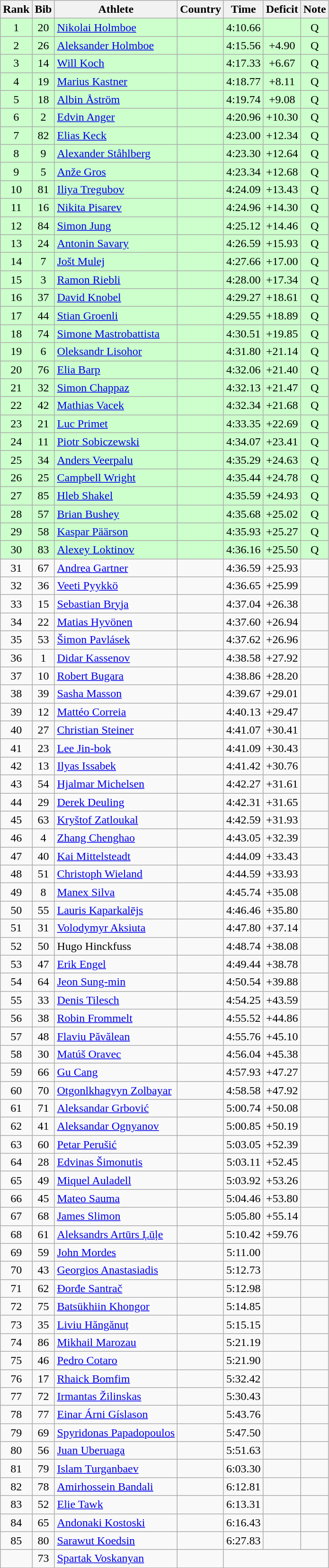<table class="wikitable sortable" style="text-align:center">
<tr>
<th>Rank</th>
<th>Bib</th>
<th>Athlete</th>
<th>Country</th>
<th>Time</th>
<th>Deficit</th>
<th>Note</th>
</tr>
<tr bgcolor=ccffcc>
<td>1</td>
<td>20</td>
<td align=left><a href='#'>Nikolai Holmboe</a></td>
<td align=left></td>
<td>4:10.66</td>
<td></td>
<td>Q</td>
</tr>
<tr bgcolor=ccffcc>
<td>2</td>
<td>26</td>
<td align=left><a href='#'>Aleksander Holmboe</a></td>
<td align=left></td>
<td>4:15.56</td>
<td>+4.90</td>
<td>Q</td>
</tr>
<tr bgcolor=ccffcc>
<td>3</td>
<td>14</td>
<td align=left><a href='#'>Will Koch</a></td>
<td align=left></td>
<td>4:17.33</td>
<td>+6.67</td>
<td>Q</td>
</tr>
<tr bgcolor=ccffcc>
<td>4</td>
<td>19</td>
<td align=left><a href='#'>Marius Kastner</a></td>
<td align=left></td>
<td>4:18.77</td>
<td>+8.11</td>
<td>Q</td>
</tr>
<tr bgcolor=ccffcc>
<td>5</td>
<td>18</td>
<td align=left><a href='#'>Albin Åström</a></td>
<td align=left></td>
<td>4:19.74</td>
<td>+9.08</td>
<td>Q</td>
</tr>
<tr bgcolor=ccffcc>
<td>6</td>
<td>2</td>
<td align=left><a href='#'>Edvin Anger</a></td>
<td align=left></td>
<td>4:20.96</td>
<td>+10.30</td>
<td>Q</td>
</tr>
<tr bgcolor=ccffcc>
<td>7</td>
<td>82</td>
<td align=left><a href='#'>Elias Keck</a></td>
<td align=left></td>
<td>4:23.00</td>
<td>+12.34</td>
<td>Q</td>
</tr>
<tr bgcolor=ccffcc>
<td>8</td>
<td>9</td>
<td align=left><a href='#'>Alexander Ståhlberg</a></td>
<td align=left></td>
<td>4:23.30</td>
<td>+12.64</td>
<td>Q</td>
</tr>
<tr bgcolor=ccffcc>
<td>9</td>
<td>5</td>
<td align=left><a href='#'>Anže Gros</a></td>
<td align=left></td>
<td>4:23.34</td>
<td>+12.68</td>
<td>Q</td>
</tr>
<tr bgcolor=ccffcc>
<td>10</td>
<td>81</td>
<td align=left><a href='#'>Iliya Tregubov</a></td>
<td align=left></td>
<td>4:24.09</td>
<td>+13.43</td>
<td>Q</td>
</tr>
<tr bgcolor=ccffcc>
<td>11</td>
<td>16</td>
<td align=left><a href='#'>Nikita Pisarev</a></td>
<td align=left></td>
<td>4:24.96</td>
<td>+14.30</td>
<td>Q</td>
</tr>
<tr bgcolor=ccffcc>
<td>12</td>
<td>84</td>
<td align=left><a href='#'>Simon Jung</a></td>
<td align=left></td>
<td>4:25.12</td>
<td>+14.46</td>
<td>Q</td>
</tr>
<tr bgcolor=ccffcc>
<td>13</td>
<td>24</td>
<td align=left><a href='#'>Antonin Savary</a></td>
<td align=left></td>
<td>4:26.59</td>
<td>+15.93</td>
<td>Q</td>
</tr>
<tr bgcolor=ccffcc>
<td>14</td>
<td>7</td>
<td align=left><a href='#'>Jošt Mulej</a></td>
<td align=left></td>
<td>4:27.66</td>
<td>+17.00</td>
<td>Q</td>
</tr>
<tr bgcolor=ccffcc>
<td>15</td>
<td>3</td>
<td align=left><a href='#'>Ramon Riebli</a></td>
<td align=left></td>
<td>4:28.00</td>
<td>+17.34</td>
<td>Q</td>
</tr>
<tr bgcolor=ccffcc>
<td>16</td>
<td>37</td>
<td align=left><a href='#'>David Knobel</a></td>
<td align=left></td>
<td>4:29.27</td>
<td>+18.61</td>
<td>Q</td>
</tr>
<tr bgcolor=ccffcc>
<td>17</td>
<td>44</td>
<td align=left><a href='#'>Stian Groenli</a></td>
<td align=left></td>
<td>4:29.55</td>
<td>+18.89</td>
<td>Q</td>
</tr>
<tr bgcolor=ccffcc>
<td>18</td>
<td>74</td>
<td align=left><a href='#'>Simone Mastrobattista</a></td>
<td align=left></td>
<td>4:30.51</td>
<td>+19.85</td>
<td>Q</td>
</tr>
<tr bgcolor=ccffcc>
<td>19</td>
<td>6</td>
<td align=left><a href='#'>Oleksandr Lisohor</a></td>
<td align=left></td>
<td>4:31.80</td>
<td>+21.14</td>
<td>Q</td>
</tr>
<tr bgcolor=ccffcc>
<td>20</td>
<td>76</td>
<td align=left><a href='#'>Elia Barp</a></td>
<td align=left></td>
<td>4:32.06</td>
<td>+21.40</td>
<td>Q</td>
</tr>
<tr bgcolor=ccffcc>
<td>21</td>
<td>32</td>
<td align=left><a href='#'>Simon Chappaz</a></td>
<td align=left></td>
<td>4:32.13</td>
<td>+21.47</td>
<td>Q</td>
</tr>
<tr bgcolor=ccffcc>
<td>22</td>
<td>42</td>
<td align=left><a href='#'>Mathias Vacek</a></td>
<td align=left></td>
<td>4:32.34</td>
<td>+21.68</td>
<td>Q</td>
</tr>
<tr bgcolor=ccffcc>
<td>23</td>
<td>21</td>
<td align=left><a href='#'>Luc Primet</a></td>
<td align=left></td>
<td>4:33.35</td>
<td>+22.69</td>
<td>Q</td>
</tr>
<tr bgcolor=ccffcc>
<td>24</td>
<td>11</td>
<td align=left><a href='#'>Piotr Sobiczewski</a></td>
<td align=left></td>
<td>4:34.07</td>
<td>+23.41</td>
<td>Q</td>
</tr>
<tr bgcolor=ccffcc>
<td>25</td>
<td>34</td>
<td align=left><a href='#'>Anders Veerpalu</a></td>
<td align=left></td>
<td>4:35.29</td>
<td>+24.63</td>
<td>Q</td>
</tr>
<tr bgcolor=ccffcc>
<td>26</td>
<td>25</td>
<td align=left><a href='#'>Campbell Wright</a></td>
<td align=left></td>
<td>4:35.44</td>
<td>+24.78</td>
<td>Q</td>
</tr>
<tr bgcolor=ccffcc>
<td>27</td>
<td>85</td>
<td align=left><a href='#'>Hleb Shakel</a></td>
<td align=left></td>
<td>4:35.59</td>
<td>+24.93</td>
<td>Q</td>
</tr>
<tr bgcolor=ccffcc>
<td>28</td>
<td>57</td>
<td align=left><a href='#'>Brian Bushey</a></td>
<td align=left></td>
<td>4:35.68</td>
<td>+25.02</td>
<td>Q</td>
</tr>
<tr bgcolor=ccffcc>
<td>29</td>
<td>58</td>
<td align=left><a href='#'>Kaspar Päärson</a></td>
<td align=left></td>
<td>4:35.93</td>
<td>+25.27</td>
<td>Q</td>
</tr>
<tr bgcolor=ccffcc>
<td>30</td>
<td>83</td>
<td align=left><a href='#'>Alexey Loktinov</a></td>
<td align=left></td>
<td>4:36.16</td>
<td>+25.50</td>
<td>Q</td>
</tr>
<tr>
<td>31</td>
<td>67</td>
<td align=left><a href='#'>Andrea Gartner</a></td>
<td align=left></td>
<td>4:36.59</td>
<td>+25.93</td>
<td></td>
</tr>
<tr>
<td>32</td>
<td>36</td>
<td align=left><a href='#'>Veeti Pyykkö</a></td>
<td align=left></td>
<td>4:36.65</td>
<td>+25.99</td>
<td></td>
</tr>
<tr>
<td>33</td>
<td>15</td>
<td align=left><a href='#'>Sebastian Bryja</a></td>
<td align=left></td>
<td>4:37.04</td>
<td>+26.38</td>
<td></td>
</tr>
<tr>
<td>34</td>
<td>22</td>
<td align=left><a href='#'>Matias Hyvönen</a></td>
<td align=left></td>
<td>4:37.60</td>
<td>+26.94</td>
<td></td>
</tr>
<tr>
<td>35</td>
<td>53</td>
<td align=left><a href='#'>Šimon Pavlásek</a></td>
<td align=left></td>
<td>4:37.62</td>
<td>+26.96</td>
<td></td>
</tr>
<tr>
<td>36</td>
<td>1</td>
<td align=left><a href='#'>Didar Kassenov</a></td>
<td align=left></td>
<td>4:38.58</td>
<td>+27.92</td>
<td></td>
</tr>
<tr>
<td>37</td>
<td>10</td>
<td align=left><a href='#'>Robert Bugara</a></td>
<td align=left></td>
<td>4:38.86</td>
<td>+28.20</td>
<td></td>
</tr>
<tr>
<td>38</td>
<td>39</td>
<td align=left><a href='#'>Sasha Masson</a></td>
<td align=left></td>
<td>4:39.67</td>
<td>+29.01</td>
<td></td>
</tr>
<tr>
<td>39</td>
<td>12</td>
<td align=left><a href='#'>Mattéo Correia</a></td>
<td align=left></td>
<td>4:40.13</td>
<td>+29.47</td>
<td></td>
</tr>
<tr>
<td>40</td>
<td>27</td>
<td align=left><a href='#'>Christian Steiner</a></td>
<td align=left></td>
<td>4:41.07</td>
<td>+30.41</td>
<td></td>
</tr>
<tr>
<td>41</td>
<td>23</td>
<td align=left><a href='#'>Lee Jin-bok</a></td>
<td align=left></td>
<td>4:41.09</td>
<td>+30.43</td>
<td></td>
</tr>
<tr>
<td>42</td>
<td>13</td>
<td align=left><a href='#'>Ilyas Issabek</a></td>
<td align=left></td>
<td>4:41.42</td>
<td>+30.76</td>
<td></td>
</tr>
<tr>
<td>43</td>
<td>54</td>
<td align=left><a href='#'>Hjalmar Michelsen</a></td>
<td align=left></td>
<td>4:42.27</td>
<td>+31.61</td>
<td></td>
</tr>
<tr>
<td>44</td>
<td>29</td>
<td align=left><a href='#'>Derek Deuling</a></td>
<td align=left></td>
<td>4:42.31</td>
<td>+31.65</td>
<td></td>
</tr>
<tr>
<td>45</td>
<td>63</td>
<td align=left><a href='#'>Kryštof Zatloukal</a></td>
<td align=left></td>
<td>4:42.59</td>
<td>+31.93</td>
<td></td>
</tr>
<tr>
<td>46</td>
<td>4</td>
<td align=left><a href='#'>Zhang Chenghao</a></td>
<td align=left></td>
<td>4:43.05</td>
<td>+32.39</td>
<td></td>
</tr>
<tr>
<td>47</td>
<td>40</td>
<td align=left><a href='#'>Kai Mittelsteadt</a></td>
<td align=left></td>
<td>4:44.09</td>
<td>+33.43</td>
<td></td>
</tr>
<tr>
<td>48</td>
<td>51</td>
<td align=left><a href='#'>Christoph Wieland</a></td>
<td align=left></td>
<td>4:44.59</td>
<td>+33.93</td>
<td></td>
</tr>
<tr>
<td>49</td>
<td>8</td>
<td align=left><a href='#'>Manex Silva</a></td>
<td align=left></td>
<td>4:45.74</td>
<td>+35.08</td>
<td></td>
</tr>
<tr>
<td>50</td>
<td>55</td>
<td align=left><a href='#'>Lauris Kaparkalējs</a></td>
<td align=left></td>
<td>4:46.46</td>
<td>+35.80</td>
<td></td>
</tr>
<tr>
<td>51</td>
<td>31</td>
<td align=left><a href='#'>Volodymyr Aksiuta</a></td>
<td align=left></td>
<td>4:47.80</td>
<td>+37.14</td>
<td></td>
</tr>
<tr>
<td>52</td>
<td>50</td>
<td align=left>Hugo Hinckfuss</td>
<td align=left></td>
<td>4:48.74</td>
<td>+38.08</td>
<td></td>
</tr>
<tr>
<td>53</td>
<td>47</td>
<td align=left><a href='#'>Erik Engel</a></td>
<td align=left></td>
<td>4:49.44</td>
<td>+38.78</td>
<td></td>
</tr>
<tr>
<td>54</td>
<td>64</td>
<td align=left><a href='#'>Jeon Sung-min</a></td>
<td align=left></td>
<td>4:50.54</td>
<td>+39.88</td>
<td></td>
</tr>
<tr>
<td>55</td>
<td>33</td>
<td align=left><a href='#'>Denis Tilesch</a></td>
<td align=left></td>
<td>4:54.25</td>
<td>+43.59</td>
<td></td>
</tr>
<tr>
<td>56</td>
<td>38</td>
<td align=left><a href='#'>Robin Frommelt</a></td>
<td align=left></td>
<td>4:55.52</td>
<td>+44.86</td>
<td></td>
</tr>
<tr>
<td>57</td>
<td>48</td>
<td align=left><a href='#'>Flaviu Păvălean</a></td>
<td align=left></td>
<td>4:55.76</td>
<td>+45.10</td>
<td></td>
</tr>
<tr>
<td>58</td>
<td>30</td>
<td align=left><a href='#'>Matúš Oravec</a></td>
<td align=left></td>
<td>4:56.04</td>
<td>+45.38</td>
<td></td>
</tr>
<tr>
<td>59</td>
<td>66</td>
<td align=left><a href='#'>Gu Cang</a></td>
<td align=left></td>
<td>4:57.93</td>
<td>+47.27</td>
<td></td>
</tr>
<tr>
<td>60</td>
<td>70</td>
<td align=left><a href='#'>Otgonlkhagvyn Zolbayar</a></td>
<td align=left></td>
<td>4:58.58</td>
<td>+47.92</td>
<td></td>
</tr>
<tr>
<td>61</td>
<td>71</td>
<td align=left><a href='#'>Aleksandar Grbović</a></td>
<td align=left></td>
<td>5:00.74</td>
<td>+50.08</td>
<td></td>
</tr>
<tr>
<td>62</td>
<td>41</td>
<td align=left><a href='#'>Aleksandar Ognyanov</a></td>
<td align=left></td>
<td>5:00.85</td>
<td>+50.19</td>
<td></td>
</tr>
<tr>
<td>63</td>
<td>60</td>
<td align=left><a href='#'>Petar Perušić</a></td>
<td align=left></td>
<td>5:03.05</td>
<td>+52.39</td>
<td></td>
</tr>
<tr>
<td>64</td>
<td>28</td>
<td align=left><a href='#'>Edvinas Šimonutis</a></td>
<td align=left></td>
<td>5:03.11</td>
<td>+52.45</td>
<td></td>
</tr>
<tr>
<td>65</td>
<td>49</td>
<td align=left><a href='#'>Miquel Auladell</a></td>
<td align=left></td>
<td>5:03.92</td>
<td>+53.26</td>
<td></td>
</tr>
<tr>
<td>66</td>
<td>45</td>
<td align=left><a href='#'>Mateo Sauma</a></td>
<td align=left></td>
<td>5:04.46</td>
<td>+53.80</td>
<td></td>
</tr>
<tr>
<td>67</td>
<td>68</td>
<td align=left><a href='#'>James Slimon</a></td>
<td align=left></td>
<td>5:05.80</td>
<td>+55.14</td>
<td></td>
</tr>
<tr>
<td>68</td>
<td>61</td>
<td align=left><a href='#'>Aleksandrs Artūrs Ļūļe</a></td>
<td align=left></td>
<td>5:10.42</td>
<td>+59.76</td>
<td></td>
</tr>
<tr>
<td>69</td>
<td>59</td>
<td align=left><a href='#'>John Mordes</a></td>
<td align=left></td>
<td>5:11.00</td>
<td></td>
<td></td>
</tr>
<tr>
<td>70</td>
<td>43</td>
<td align=left><a href='#'>Georgios Anastasiadis</a></td>
<td align=left></td>
<td>5:12.73</td>
<td></td>
<td></td>
</tr>
<tr>
<td>71</td>
<td>62</td>
<td align=left><a href='#'>Đorđe Santrač</a></td>
<td align=left></td>
<td>5:12.98</td>
<td></td>
<td></td>
</tr>
<tr>
<td>72</td>
<td>75</td>
<td align=left><a href='#'>Batsükhiin Khongor</a></td>
<td align=left></td>
<td>5:14.85</td>
<td></td>
<td></td>
</tr>
<tr>
<td>73</td>
<td>35</td>
<td align=left><a href='#'>Liviu Hăngănuț</a></td>
<td align=left></td>
<td>5:15.15</td>
<td></td>
<td></td>
</tr>
<tr>
<td>74</td>
<td>86</td>
<td align=left><a href='#'>Mikhail Marozau</a></td>
<td align=left></td>
<td>5:21.19</td>
<td></td>
<td></td>
</tr>
<tr>
<td>75</td>
<td>46</td>
<td align=left><a href='#'>Pedro Cotaro</a></td>
<td align=left></td>
<td>5:21.90</td>
<td></td>
<td></td>
</tr>
<tr>
<td>76</td>
<td>17</td>
<td align=left><a href='#'>Rhaick Bomfim</a></td>
<td align=left></td>
<td>5:32.42</td>
<td></td>
<td></td>
</tr>
<tr>
<td>77</td>
<td>72</td>
<td align=left><a href='#'>Irmantas Žilinskas</a></td>
<td align=left></td>
<td>5:30.43</td>
<td></td>
<td></td>
</tr>
<tr>
<td>78</td>
<td>77</td>
<td align=left><a href='#'>Einar Árni Gíslason</a></td>
<td align=left></td>
<td>5:43.76</td>
<td></td>
<td></td>
</tr>
<tr>
<td>79</td>
<td>69</td>
<td align=left><a href='#'>Spyridonas Papadopoulos</a></td>
<td align=left></td>
<td>5:47.50</td>
<td></td>
<td></td>
</tr>
<tr>
<td>80</td>
<td>56</td>
<td align=left><a href='#'>Juan Uberuaga</a></td>
<td align=left></td>
<td>5:51.63</td>
<td></td>
<td></td>
</tr>
<tr>
<td>81</td>
<td>79</td>
<td align=left><a href='#'>Islam Turganbaev</a></td>
<td align=left></td>
<td>6:03.30</td>
<td></td>
<td></td>
</tr>
<tr>
<td>82</td>
<td>78</td>
<td align=left><a href='#'>Amirhossein Bandali</a></td>
<td align=left></td>
<td>6:12.81</td>
<td></td>
<td></td>
</tr>
<tr>
<td>83</td>
<td>52</td>
<td align=left><a href='#'>Elie Tawk</a></td>
<td align=left></td>
<td>6:13.31</td>
<td></td>
<td></td>
</tr>
<tr>
<td>84</td>
<td>65</td>
<td align=left><a href='#'>Andonaki Kostoski</a></td>
<td align=left></td>
<td>6:16.43</td>
<td></td>
<td></td>
</tr>
<tr>
<td>85</td>
<td>80</td>
<td align=left><a href='#'>Sarawut Koedsin</a></td>
<td align=left></td>
<td>6:27.83</td>
<td></td>
<td></td>
</tr>
<tr>
<td></td>
<td>73</td>
<td align=left><a href='#'>Spartak Voskanyan</a></td>
<td align=left></td>
<td colspan=3></td>
</tr>
</table>
